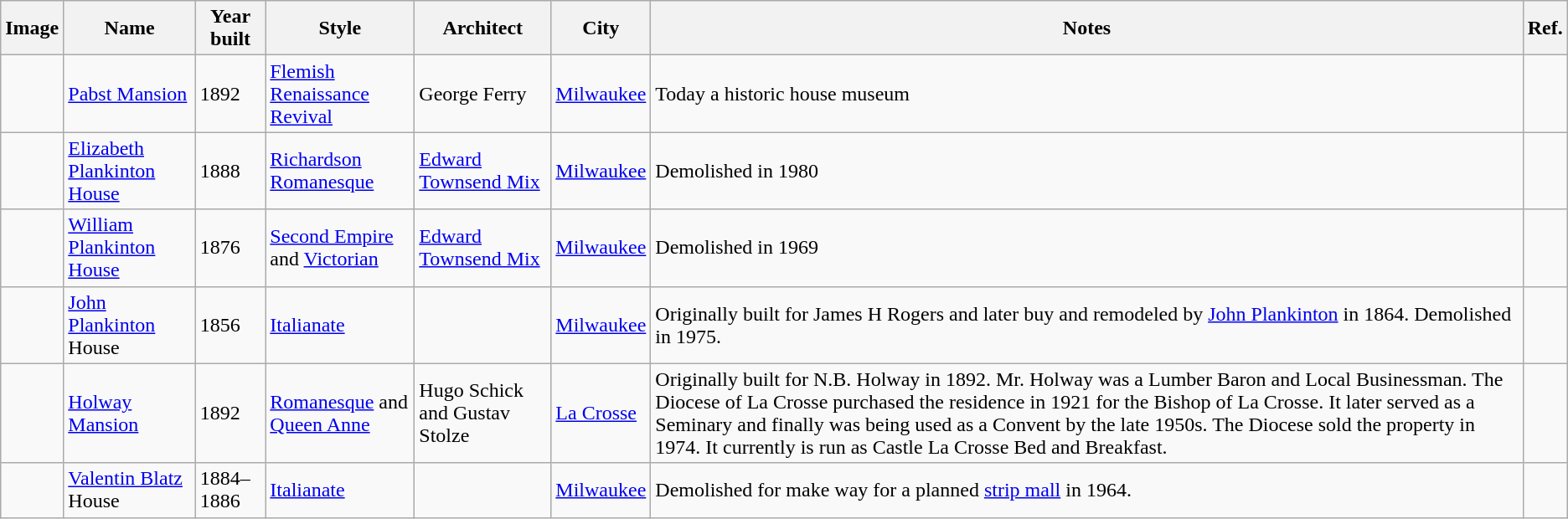<table class="sortable wikitable">
<tr>
<th>Image</th>
<th>Name</th>
<th>Year built</th>
<th>Style</th>
<th>Architect</th>
<th>City</th>
<th>Notes</th>
<th>Ref.</th>
</tr>
<tr>
<td></td>
<td><a href='#'>Pabst Mansion</a></td>
<td>1892</td>
<td><a href='#'>Flemish Renaissance Revival</a></td>
<td>George Ferry</td>
<td><a href='#'>Milwaukee</a></td>
<td>Today a historic house museum</td>
<td></td>
</tr>
<tr>
<td></td>
<td><a href='#'>Elizabeth Plankinton House</a></td>
<td>1888</td>
<td><a href='#'>Richardson Romanesque</a></td>
<td><a href='#'>Edward Townsend Mix</a></td>
<td><a href='#'>Milwaukee</a></td>
<td>Demolished in 1980</td>
<td></td>
</tr>
<tr>
<td></td>
<td><a href='#'>William Plankinton House</a></td>
<td>1876</td>
<td><a href='#'>Second Empire</a> and <a href='#'>Victorian</a></td>
<td><a href='#'>Edward Townsend Mix</a></td>
<td><a href='#'>Milwaukee</a></td>
<td>Demolished in 1969</td>
<td></td>
</tr>
<tr>
<td></td>
<td><a href='#'>John Plankinton</a> House</td>
<td>1856</td>
<td><a href='#'>Italianate</a></td>
<td></td>
<td><a href='#'>Milwaukee</a></td>
<td>Originally built for James H Rogers and later buy and remodeled by <a href='#'>John Plankinton</a> in 1864. Demolished in 1975.</td>
<td></td>
</tr>
<tr>
<td></td>
<td><a href='#'>Holway Mansion</a></td>
<td>1892</td>
<td><a href='#'>Romanesque</a> and <a href='#'>Queen Anne</a></td>
<td>Hugo Schick and Gustav Stolze</td>
<td><a href='#'>La Crosse</a></td>
<td>Originally built for N.B. Holway in 1892. Mr. Holway was a Lumber Baron and Local Businessman. The Diocese of La Crosse purchased the residence in 1921 for the Bishop of La Crosse. It later served as a Seminary and finally was being used as a Convent by the late 1950s. The Diocese sold the property in 1974. It currently is run as Castle La Crosse Bed and Breakfast.</td>
<td></td>
</tr>
<tr>
<td></td>
<td><a href='#'>Valentin Blatz</a> House</td>
<td>1884–1886</td>
<td><a href='#'>Italianate</a></td>
<td></td>
<td><a href='#'>Milwaukee</a></td>
<td>Demolished for make way for a planned <a href='#'>strip mall</a> in 1964.</td>
<td></td>
</tr>
</table>
